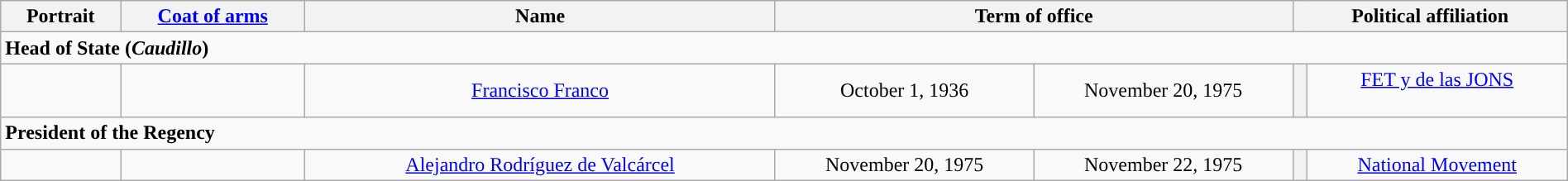<table style="text-align:center; width:100%" class="wikitable">
<tr>
<th>Portrait</th>
<th><a href='#'>Coat of arms</a></th>
<th width=30%>Name<br></th>
<th colspan=2>Term of office</th>
<th colspan=2>Political affiliation</th>
</tr>
<tr>
<td align="left" colspan="8"><span><strong>Head of State (<em>Caudillo</em>)</strong></span></td>
</tr>
<tr>
<td></td>
<td></td>
<td><a href='#'>Francisco Franco</a><br></td>
<td>October 1, 1936</td>
<td>November 20, 1975</td>
<th style="background:"></th>
<td><a href='#'>FET y de las JONS</a><br><br></td>
</tr>
<tr>
<td align="left" colspan="8"><span><strong>President of the Regency</strong></span></td>
</tr>
<tr>
<td></td>
<td></td>
<td><a href='#'>Alejandro Rodríguez de Valcárcel</a><br></td>
<td>November 20, 1975</td>
<td>November 22, 1975</td>
<th style="background:"></th>
<td><a href='#'>National Movement</a></td>
</tr>
</table>
